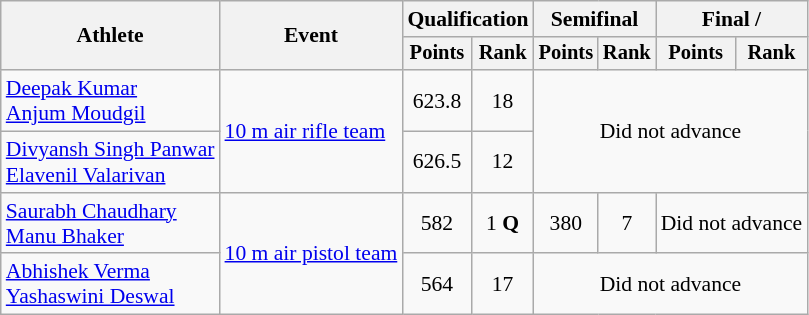<table class="wikitable" style="font-size:90%">
<tr>
<th rowspan="2">Athlete</th>
<th rowspan="2">Event</th>
<th colspan=2>Qualification</th>
<th colspan=2>Semifinal</th>
<th colspan=2>Final / </th>
</tr>
<tr style="font-size:95%">
<th>Points</th>
<th>Rank</th>
<th>Points</th>
<th>Rank</th>
<th>Points</th>
<th>Rank</th>
</tr>
<tr align=center>
<td align=left><a href='#'>Deepak Kumar</a> <br> <a href='#'>Anjum Moudgil</a></td>
<td align=left rowspan=2><a href='#'>10 m air rifle team</a></td>
<td>623.8</td>
<td>18</td>
<td colspan="4" rowspan=2>Did not advance</td>
</tr>
<tr align=center>
<td align=left><a href='#'>Divyansh Singh Panwar</a> <br> <a href='#'>Elavenil Valarivan</a></td>
<td>626.5</td>
<td>12</td>
</tr>
<tr align=center>
<td align=left><a href='#'>Saurabh Chaudhary</a> <br> <a href='#'>Manu Bhaker</a></td>
<td align=left rowspan=2><a href='#'>10 m air pistol team</a></td>
<td>582</td>
<td>1 <strong>Q</strong></td>
<td>380</td>
<td>7</td>
<td colspan="2">Did not advance</td>
</tr>
<tr align=center>
<td align=left><a href='#'>Abhishek Verma</a> <br> <a href='#'>Yashaswini Deswal</a></td>
<td>564</td>
<td>17</td>
<td colspan="4">Did not advance</td>
</tr>
</table>
